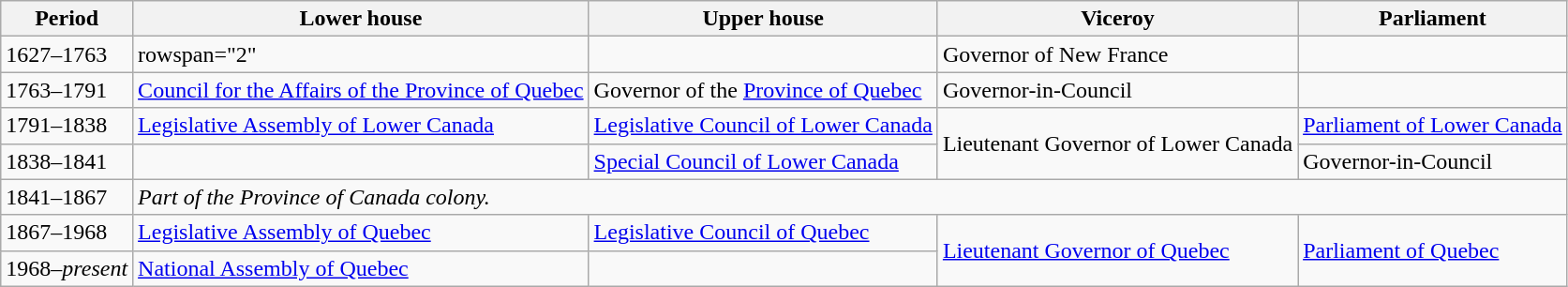<table class="wikitable">
<tr>
<th>Period</th>
<th>Lower house</th>
<th>Upper house</th>
<th>Viceroy</th>
<th>Parliament</th>
</tr>
<tr>
<td>1627–1763</td>
<td>rowspan="2" </td>
<td></td>
<td>Governor of New France</td>
<td></td>
</tr>
<tr>
<td>1763–1791</td>
<td><a href='#'>Council for the Affairs of the Province of Quebec</a></td>
<td>Governor of the <a href='#'>Province of Quebec</a></td>
<td>Governor-in-Council</td>
</tr>
<tr>
<td>1791–1838</td>
<td><a href='#'>Legislative Assembly of Lower Canada</a></td>
<td><a href='#'>Legislative Council of Lower Canada</a></td>
<td rowspan="2">Lieutenant Governor of Lower Canada</td>
<td><a href='#'>Parliament of Lower Canada</a></td>
</tr>
<tr>
<td>1838–1841</td>
<td></td>
<td><a href='#'>Special Council of Lower Canada</a></td>
<td>Governor-in-Council</td>
</tr>
<tr>
<td>1841–1867</td>
<td colspan="4"><em>Part of the Province of Canada colony.</em></td>
</tr>
<tr>
<td>1867–1968</td>
<td><a href='#'>Legislative Assembly of Quebec</a></td>
<td><a href='#'>Legislative Council of Quebec</a></td>
<td rowspan="2"><a href='#'>Lieutenant Governor of Quebec</a></td>
<td rowspan="2"><a href='#'>Parliament of Quebec</a></td>
</tr>
<tr>
<td>1968–<em>present</em></td>
<td><a href='#'>National Assembly of Quebec</a></td>
<td></td>
</tr>
</table>
